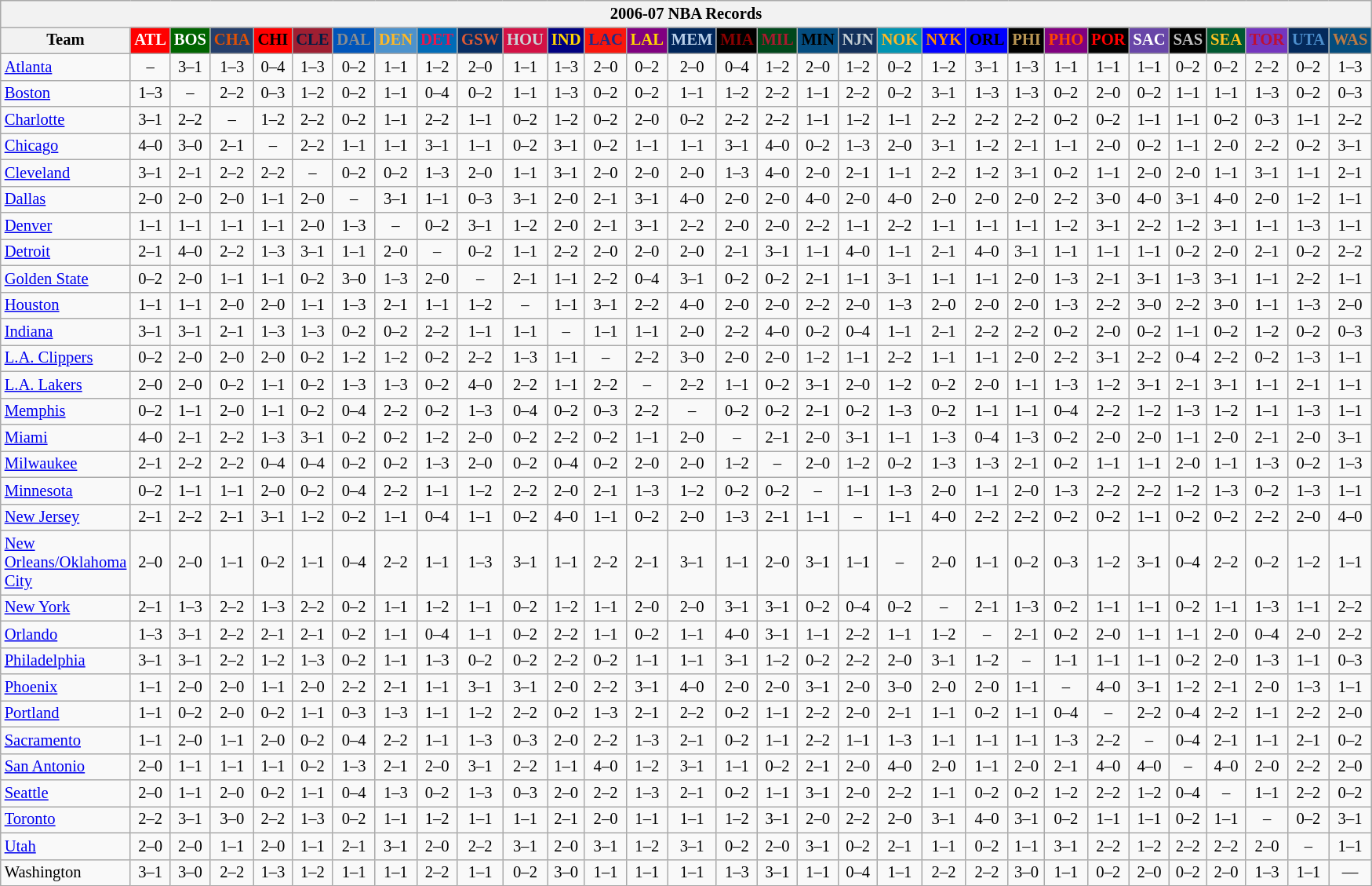<table class="wikitable" style="font-size:86%; text-align:center;">
<tr>
<th colspan=31>2006-07 NBA Records</th>
</tr>
<tr>
<th width=100>Team</th>
<th style="background:#FF0000;color:#FFFFFF;width=35">ATL</th>
<th style="background:#006400;color:#FFFFFF;width=35">BOS</th>
<th style="background:#253E6A;color:#DF5106;width=35">CHA</th>
<th style="background:#FF0000;color:#000000;width=35">CHI</th>
<th style="background:#9F1F32;color:#001D43;width=35">CLE</th>
<th style="background:#0055BA;color:#898D8F;width=35">DAL</th>
<th style="background:#4C92CC;color:#FDB827;width=35">DEN</th>
<th style="background:#006BB7;color:#ED164B;width=35">DET</th>
<th style="background:#072E63;color:#DC5A34;width=35">GSW</th>
<th style="background:#D31145;color:#CBD4D8;width=35">HOU</th>
<th style="background:#000080;color:#FFD700;width=35">IND</th>
<th style="background:#F9160D;color:#1A2E8B;width=35">LAC</th>
<th style="background:#800080;color:#FFD700;width=35">LAL</th>
<th style="background:#00265B;color:#BAD1EB;width=35">MEM</th>
<th style="background:#000000;color:#8B0000;width=35">MIA</th>
<th style="background:#00471B;color:#AC1A2F;width=35">MIL</th>
<th style="background:#044D80;color:#000000;width=35">MIN</th>
<th style="background:#12305B;color:#C4CED4;width=35">NJN</th>
<th style="background:#0093B1;color:#FDB827;width=35">NOK</th>
<th style="background:#0000FF;color:#FF8C00;width=35">NYK</th>
<th style="background:#0000FF;color:#000000;width=35">ORL</th>
<th style="background:#000000;color:#BB9754;width=35">PHI</th>
<th style="background:#800080;color:#FF4500;width=35">PHO</th>
<th style="background:#000000;color:#FF0000;width=35">POR</th>
<th style="background:#6846A8;color:#FFFFFF;width=35">SAC</th>
<th style="background:#000000;color:#C0C0C0;width=35">SAS</th>
<th style="background:#005831;color:#FFC322;width=35">SEA</th>
<th style="background:#7436BF;color:#BE0F34;width=35">TOR</th>
<th style="background:#042A5C;color:#4C8ECC;width=35">UTA</th>
<th style="background:#044D7D;color:#BC7A44;width=35">WAS</th>
</tr>
<tr>
<td style="text-align:left;"><a href='#'>Atlanta</a></td>
<td>–</td>
<td>3–1</td>
<td>1–3</td>
<td>0–4</td>
<td>1–3</td>
<td>0–2</td>
<td>1–1</td>
<td>1–2</td>
<td>2–0</td>
<td>1–1</td>
<td>1–3</td>
<td>2–0</td>
<td>0–2</td>
<td>2–0</td>
<td>0–4</td>
<td>1–2</td>
<td>2–0</td>
<td>1–2</td>
<td>0–2</td>
<td>1–2</td>
<td>3–1</td>
<td>1–3</td>
<td>1–1</td>
<td>1–1</td>
<td>1–1</td>
<td>0–2</td>
<td>0–2</td>
<td>2–2</td>
<td>0–2</td>
<td>1–3</td>
</tr>
<tr>
<td style="text-align:left;"><a href='#'>Boston</a></td>
<td>1–3</td>
<td>–</td>
<td>2–2</td>
<td>0–3</td>
<td>1–2</td>
<td>0–2</td>
<td>1–1</td>
<td>0–4</td>
<td>0–2</td>
<td>1–1</td>
<td>1–3</td>
<td>0–2</td>
<td>0–2</td>
<td>1–1</td>
<td>1–2</td>
<td>2–2</td>
<td>1–1</td>
<td>2–2</td>
<td>0–2</td>
<td>3–1</td>
<td>1–3</td>
<td>1–3</td>
<td>0–2</td>
<td>2–0</td>
<td>0–2</td>
<td>1–1</td>
<td>1–1</td>
<td>1–3</td>
<td>0–2</td>
<td>0–3</td>
</tr>
<tr>
<td style="text-align:left;"><a href='#'>Charlotte</a></td>
<td>3–1</td>
<td>2–2</td>
<td>–</td>
<td>1–2</td>
<td>2–2</td>
<td>0–2</td>
<td>1–1</td>
<td>2–2</td>
<td>1–1</td>
<td>0–2</td>
<td>1–2</td>
<td>0–2</td>
<td>2–0</td>
<td>0–2</td>
<td>2–2</td>
<td>2–2</td>
<td>1–1</td>
<td>1–2</td>
<td>1–1</td>
<td>2–2</td>
<td>2–2</td>
<td>2–2</td>
<td>0–2</td>
<td>0–2</td>
<td>1–1</td>
<td>1–1</td>
<td>0–2</td>
<td>0–3</td>
<td>1–1</td>
<td>2–2</td>
</tr>
<tr>
<td style="text-align:left;"><a href='#'>Chicago</a></td>
<td>4–0</td>
<td>3–0</td>
<td>2–1</td>
<td>–</td>
<td>2–2</td>
<td>1–1</td>
<td>1–1</td>
<td>3–1</td>
<td>1–1</td>
<td>0–2</td>
<td>3–1</td>
<td>0–2</td>
<td>1–1</td>
<td>1–1</td>
<td>3–1</td>
<td>4–0</td>
<td>0–2</td>
<td>1–3</td>
<td>2–0</td>
<td>3–1</td>
<td>1–2</td>
<td>2–1</td>
<td>1–1</td>
<td>2–0</td>
<td>0–2</td>
<td>1–1</td>
<td>2–0</td>
<td>2–2</td>
<td>0–2</td>
<td>3–1</td>
</tr>
<tr>
<td style="text-align:left;"><a href='#'>Cleveland</a></td>
<td>3–1</td>
<td>2–1</td>
<td>2–2</td>
<td>2–2</td>
<td>–</td>
<td>0–2</td>
<td>0–2</td>
<td>1–3</td>
<td>2–0</td>
<td>1–1</td>
<td>3–1</td>
<td>2–0</td>
<td>2–0</td>
<td>2–0</td>
<td>1–3</td>
<td>4–0</td>
<td>2–0</td>
<td>2–1</td>
<td>1–1</td>
<td>2–2</td>
<td>1–2</td>
<td>3–1</td>
<td>0–2</td>
<td>1–1</td>
<td>2–0</td>
<td>2–0</td>
<td>1–1</td>
<td>3–1</td>
<td>1–1</td>
<td>2–1</td>
</tr>
<tr>
<td style="text-align:left;"><a href='#'>Dallas</a></td>
<td>2–0</td>
<td>2–0</td>
<td>2–0</td>
<td>1–1</td>
<td>2–0</td>
<td>–</td>
<td>3–1</td>
<td>1–1</td>
<td>0–3</td>
<td>3–1</td>
<td>2–0</td>
<td>2–1</td>
<td>3–1</td>
<td>4–0</td>
<td>2–0</td>
<td>2–0</td>
<td>4–0</td>
<td>2–0</td>
<td>4–0</td>
<td>2–0</td>
<td>2–0</td>
<td>2–0</td>
<td>2–2</td>
<td>3–0</td>
<td>4–0</td>
<td>3–1</td>
<td>4–0</td>
<td>2–0</td>
<td>1–2</td>
<td>1–1</td>
</tr>
<tr>
<td style="text-align:left;"><a href='#'>Denver</a></td>
<td>1–1</td>
<td>1–1</td>
<td>1–1</td>
<td>1–1</td>
<td>2–0</td>
<td>1–3</td>
<td>–</td>
<td>0–2</td>
<td>3–1</td>
<td>1–2</td>
<td>2–0</td>
<td>2–1</td>
<td>3–1</td>
<td>2–2</td>
<td>2–0</td>
<td>2–0</td>
<td>2–2</td>
<td>1–1</td>
<td>2–2</td>
<td>1–1</td>
<td>1–1</td>
<td>1–1</td>
<td>1–2</td>
<td>3–1</td>
<td>2–2</td>
<td>1–2</td>
<td>3–1</td>
<td>1–1</td>
<td>1–3</td>
<td>1–1</td>
</tr>
<tr>
<td style="text-align:left;"><a href='#'>Detroit</a></td>
<td>2–1</td>
<td>4–0</td>
<td>2–2</td>
<td>1–3</td>
<td>3–1</td>
<td>1–1</td>
<td>2–0</td>
<td>–</td>
<td>0–2</td>
<td>1–1</td>
<td>2–2</td>
<td>2–0</td>
<td>2–0</td>
<td>2–0</td>
<td>2–1</td>
<td>3–1</td>
<td>1–1</td>
<td>4–0</td>
<td>1–1</td>
<td>2–1</td>
<td>4–0</td>
<td>3–1</td>
<td>1–1</td>
<td>1–1</td>
<td>1–1</td>
<td>0–2</td>
<td>2–0</td>
<td>2–1</td>
<td>0–2</td>
<td>2–2</td>
</tr>
<tr>
<td style="text-align:left;"><a href='#'>Golden State</a></td>
<td>0–2</td>
<td>2–0</td>
<td>1–1</td>
<td>1–1</td>
<td>0–2</td>
<td>3–0</td>
<td>1–3</td>
<td>2–0</td>
<td>–</td>
<td>2–1</td>
<td>1–1</td>
<td>2–2</td>
<td>0–4</td>
<td>3–1</td>
<td>0–2</td>
<td>0–2</td>
<td>2–1</td>
<td>1–1</td>
<td>3–1</td>
<td>1–1</td>
<td>1–1</td>
<td>2–0</td>
<td>1–3</td>
<td>2–1</td>
<td>3–1</td>
<td>1–3</td>
<td>3–1</td>
<td>1–1</td>
<td>2–2</td>
<td>1–1</td>
</tr>
<tr>
<td style="text-align:left;"><a href='#'>Houston</a></td>
<td>1–1</td>
<td>1–1</td>
<td>2–0</td>
<td>2–0</td>
<td>1–1</td>
<td>1–3</td>
<td>2–1</td>
<td>1–1</td>
<td>1–2</td>
<td>–</td>
<td>1–1</td>
<td>3–1</td>
<td>2–2</td>
<td>4–0</td>
<td>2–0</td>
<td>2–0</td>
<td>2–2</td>
<td>2–0</td>
<td>1–3</td>
<td>2–0</td>
<td>2–0</td>
<td>2–0</td>
<td>1–3</td>
<td>2–2</td>
<td>3–0</td>
<td>2–2</td>
<td>3–0</td>
<td>1–1</td>
<td>1–3</td>
<td>2–0</td>
</tr>
<tr>
<td style="text-align:left;"><a href='#'>Indiana</a></td>
<td>3–1</td>
<td>3–1</td>
<td>2–1</td>
<td>1–3</td>
<td>1–3</td>
<td>0–2</td>
<td>0–2</td>
<td>2–2</td>
<td>1–1</td>
<td>1–1</td>
<td>–</td>
<td>1–1</td>
<td>1–1</td>
<td>2–0</td>
<td>2–2</td>
<td>4–0</td>
<td>0–2</td>
<td>0–4</td>
<td>1–1</td>
<td>2–1</td>
<td>2–2</td>
<td>2–2</td>
<td>0–2</td>
<td>2–0</td>
<td>0–2</td>
<td>1–1</td>
<td>0–2</td>
<td>1–2</td>
<td>0–2</td>
<td>0–3</td>
</tr>
<tr>
<td style="text-align:left;"><a href='#'>L.A. Clippers</a></td>
<td>0–2</td>
<td>2–0</td>
<td>2–0</td>
<td>2–0</td>
<td>0–2</td>
<td>1–2</td>
<td>1–2</td>
<td>0–2</td>
<td>2–2</td>
<td>1–3</td>
<td>1–1</td>
<td>–</td>
<td>2–2</td>
<td>3–0</td>
<td>2–0</td>
<td>2–0</td>
<td>1–2</td>
<td>1–1</td>
<td>2–2</td>
<td>1–1</td>
<td>1–1</td>
<td>2–0</td>
<td>2–2</td>
<td>3–1</td>
<td>2–2</td>
<td>0–4</td>
<td>2–2</td>
<td>0–2</td>
<td>1–3</td>
<td>1–1</td>
</tr>
<tr>
<td style="text-align:left;"><a href='#'>L.A. Lakers</a></td>
<td>2–0</td>
<td>2–0</td>
<td>0–2</td>
<td>1–1</td>
<td>0–2</td>
<td>1–3</td>
<td>1–3</td>
<td>0–2</td>
<td>4–0</td>
<td>2–2</td>
<td>1–1</td>
<td>2–2</td>
<td>–</td>
<td>2–2</td>
<td>1–1</td>
<td>0–2</td>
<td>3–1</td>
<td>2–0</td>
<td>1–2</td>
<td>0–2</td>
<td>2–0</td>
<td>1–1</td>
<td>1–3</td>
<td>1–2</td>
<td>3–1</td>
<td>2–1</td>
<td>3–1</td>
<td>1–1</td>
<td>2–1</td>
<td>1–1</td>
</tr>
<tr>
<td style="text-align:left;"><a href='#'>Memphis</a></td>
<td>0–2</td>
<td>1–1</td>
<td>2–0</td>
<td>1–1</td>
<td>0–2</td>
<td>0–4</td>
<td>2–2</td>
<td>0–2</td>
<td>1–3</td>
<td>0–4</td>
<td>0–2</td>
<td>0–3</td>
<td>2–2</td>
<td>–</td>
<td>0–2</td>
<td>0–2</td>
<td>2–1</td>
<td>0–2</td>
<td>1–3</td>
<td>0–2</td>
<td>1–1</td>
<td>1–1</td>
<td>0–4</td>
<td>2–2</td>
<td>1–2</td>
<td>1–3</td>
<td>1–2</td>
<td>1–1</td>
<td>1–3</td>
<td>1–1</td>
</tr>
<tr>
<td style="text-align:left;"><a href='#'>Miami</a></td>
<td>4–0</td>
<td>2–1</td>
<td>2–2</td>
<td>1–3</td>
<td>3–1</td>
<td>0–2</td>
<td>0–2</td>
<td>1–2</td>
<td>2–0</td>
<td>0–2</td>
<td>2–2</td>
<td>0–2</td>
<td>1–1</td>
<td>2–0</td>
<td>–</td>
<td>2–1</td>
<td>2–0</td>
<td>3–1</td>
<td>1–1</td>
<td>1–3</td>
<td>0–4</td>
<td>1–3</td>
<td>0–2</td>
<td>2–0</td>
<td>2–0</td>
<td>1–1</td>
<td>2–0</td>
<td>2–1</td>
<td>2–0</td>
<td>3–1</td>
</tr>
<tr>
<td style="text-align:left;"><a href='#'>Milwaukee</a></td>
<td>2–1</td>
<td>2–2</td>
<td>2–2</td>
<td>0–4</td>
<td>0–4</td>
<td>0–2</td>
<td>0–2</td>
<td>1–3</td>
<td>2–0</td>
<td>0–2</td>
<td>0–4</td>
<td>0–2</td>
<td>2–0</td>
<td>2–0</td>
<td>1–2</td>
<td>–</td>
<td>2–0</td>
<td>1–2</td>
<td>0–2</td>
<td>1–3</td>
<td>1–3</td>
<td>2–1</td>
<td>0–2</td>
<td>1–1</td>
<td>1–1</td>
<td>2–0</td>
<td>1–1</td>
<td>1–3</td>
<td>0–2</td>
<td>1–3</td>
</tr>
<tr>
<td style="text-align:left;"><a href='#'>Minnesota</a></td>
<td>0–2</td>
<td>1–1</td>
<td>1–1</td>
<td>2–0</td>
<td>0–2</td>
<td>0–4</td>
<td>2–2</td>
<td>1–1</td>
<td>1–2</td>
<td>2–2</td>
<td>2–0</td>
<td>2–1</td>
<td>1–3</td>
<td>1–2</td>
<td>0–2</td>
<td>0–2</td>
<td>–</td>
<td>1–1</td>
<td>1–3</td>
<td>2–0</td>
<td>1–1</td>
<td>2–0</td>
<td>1–3</td>
<td>2–2</td>
<td>2–2</td>
<td>1–2</td>
<td>1–3</td>
<td>0–2</td>
<td>1–3</td>
<td>1–1</td>
</tr>
<tr>
<td style="text-align:left;"><a href='#'>New Jersey</a></td>
<td>2–1</td>
<td>2–2</td>
<td>2–1</td>
<td>3–1</td>
<td>1–2</td>
<td>0–2</td>
<td>1–1</td>
<td>0–4</td>
<td>1–1</td>
<td>0–2</td>
<td>4–0</td>
<td>1–1</td>
<td>0–2</td>
<td>2–0</td>
<td>1–3</td>
<td>2–1</td>
<td>1–1</td>
<td>–</td>
<td>1–1</td>
<td>4–0</td>
<td>2–2</td>
<td>2–2</td>
<td>0–2</td>
<td>0–2</td>
<td>1–1</td>
<td>0–2</td>
<td>0–2</td>
<td>2–2</td>
<td>2–0</td>
<td>4–0</td>
</tr>
<tr>
<td style="text-align:left;"><a href='#'>New Orleans/Oklahoma City</a></td>
<td>2–0</td>
<td>2–0</td>
<td>1–1</td>
<td>0–2</td>
<td>1–1</td>
<td>0–4</td>
<td>2–2</td>
<td>1–1</td>
<td>1–3</td>
<td>3–1</td>
<td>1–1</td>
<td>2–2</td>
<td>2–1</td>
<td>3–1</td>
<td>1–1</td>
<td>2–0</td>
<td>3–1</td>
<td>1–1</td>
<td>–</td>
<td>2–0</td>
<td>1–1</td>
<td>0–2</td>
<td>0–3</td>
<td>1–2</td>
<td>3–1</td>
<td>0–4</td>
<td>2–2</td>
<td>0–2</td>
<td>1–2</td>
<td>1–1</td>
</tr>
<tr>
<td style="text-align:left;"><a href='#'>New York</a></td>
<td>2–1</td>
<td>1–3</td>
<td>2–2</td>
<td>1–3</td>
<td>2–2</td>
<td>0–2</td>
<td>1–1</td>
<td>1–2</td>
<td>1–1</td>
<td>0–2</td>
<td>1–2</td>
<td>1–1</td>
<td>2–0</td>
<td>2–0</td>
<td>3–1</td>
<td>3–1</td>
<td>0–2</td>
<td>0–4</td>
<td>0–2</td>
<td>–</td>
<td>2–1</td>
<td>1–3</td>
<td>0–2</td>
<td>1–1</td>
<td>1–1</td>
<td>0–2</td>
<td>1–1</td>
<td>1–3</td>
<td>1–1</td>
<td>2–2</td>
</tr>
<tr>
<td style="text-align:left;"><a href='#'>Orlando</a></td>
<td>1–3</td>
<td>3–1</td>
<td>2–2</td>
<td>2–1</td>
<td>2–1</td>
<td>0–2</td>
<td>1–1</td>
<td>0–4</td>
<td>1–1</td>
<td>0–2</td>
<td>2–2</td>
<td>1–1</td>
<td>0–2</td>
<td>1–1</td>
<td>4–0</td>
<td>3–1</td>
<td>1–1</td>
<td>2–2</td>
<td>1–1</td>
<td>1–2</td>
<td>–</td>
<td>2–1</td>
<td>0–2</td>
<td>2–0</td>
<td>1–1</td>
<td>1–1</td>
<td>2–0</td>
<td>0–4</td>
<td>2–0</td>
<td>2–2</td>
</tr>
<tr>
<td style="text-align:left;"><a href='#'>Philadelphia</a></td>
<td>3–1</td>
<td>3–1</td>
<td>2–2</td>
<td>1–2</td>
<td>1–3</td>
<td>0–2</td>
<td>1–1</td>
<td>1–3</td>
<td>0–2</td>
<td>0–2</td>
<td>2–2</td>
<td>0–2</td>
<td>1–1</td>
<td>1–1</td>
<td>3–1</td>
<td>1–2</td>
<td>0–2</td>
<td>2–2</td>
<td>2–0</td>
<td>3–1</td>
<td>1–2</td>
<td>–</td>
<td>1–1</td>
<td>1–1</td>
<td>1–1</td>
<td>0–2</td>
<td>2–0</td>
<td>1–3</td>
<td>1–1</td>
<td>0–3</td>
</tr>
<tr>
<td style="text-align:left;"><a href='#'>Phoenix</a></td>
<td>1–1</td>
<td>2–0</td>
<td>2–0</td>
<td>1–1</td>
<td>2–0</td>
<td>2–2</td>
<td>2–1</td>
<td>1–1</td>
<td>3–1</td>
<td>3–1</td>
<td>2–0</td>
<td>2–2</td>
<td>3–1</td>
<td>4–0</td>
<td>2–0</td>
<td>2–0</td>
<td>3–1</td>
<td>2–0</td>
<td>3–0</td>
<td>2–0</td>
<td>2–0</td>
<td>1–1</td>
<td>–</td>
<td>4–0</td>
<td>3–1</td>
<td>1–2</td>
<td>2–1</td>
<td>2–0</td>
<td>1–3</td>
<td>1–1</td>
</tr>
<tr>
<td style="text-align:left;"><a href='#'>Portland</a></td>
<td>1–1</td>
<td>0–2</td>
<td>2–0</td>
<td>0–2</td>
<td>1–1</td>
<td>0–3</td>
<td>1–3</td>
<td>1–1</td>
<td>1–2</td>
<td>2–2</td>
<td>0–2</td>
<td>1–3</td>
<td>2–1</td>
<td>2–2</td>
<td>0–2</td>
<td>1–1</td>
<td>2–2</td>
<td>2–0</td>
<td>2–1</td>
<td>1–1</td>
<td>0–2</td>
<td>1–1</td>
<td>0–4</td>
<td>–</td>
<td>2–2</td>
<td>0–4</td>
<td>2–2</td>
<td>1–1</td>
<td>2–2</td>
<td>2–0</td>
</tr>
<tr>
<td style="text-align:left;"><a href='#'>Sacramento</a></td>
<td>1–1</td>
<td>2–0</td>
<td>1–1</td>
<td>2–0</td>
<td>0–2</td>
<td>0–4</td>
<td>2–2</td>
<td>1–1</td>
<td>1–3</td>
<td>0–3</td>
<td>2–0</td>
<td>2–2</td>
<td>1–3</td>
<td>2–1</td>
<td>0–2</td>
<td>1–1</td>
<td>2–2</td>
<td>1–1</td>
<td>1–3</td>
<td>1–1</td>
<td>1–1</td>
<td>1–1</td>
<td>1–3</td>
<td>2–2</td>
<td>–</td>
<td>0–4</td>
<td>2–1</td>
<td>1–1</td>
<td>2–1</td>
<td>0–2</td>
</tr>
<tr>
<td style="text-align:left;"><a href='#'>San Antonio</a></td>
<td>2–0</td>
<td>1–1</td>
<td>1–1</td>
<td>1–1</td>
<td>0–2</td>
<td>1–3</td>
<td>2–1</td>
<td>2–0</td>
<td>3–1</td>
<td>2–2</td>
<td>1–1</td>
<td>4–0</td>
<td>1–2</td>
<td>3–1</td>
<td>1–1</td>
<td>0–2</td>
<td>2–1</td>
<td>2–0</td>
<td>4–0</td>
<td>2–0</td>
<td>1–1</td>
<td>2–0</td>
<td>2–1</td>
<td>4–0</td>
<td>4–0</td>
<td>–</td>
<td>4–0</td>
<td>2–0</td>
<td>2–2</td>
<td>2–0</td>
</tr>
<tr>
<td style="text-align:left;"><a href='#'>Seattle</a></td>
<td>2–0</td>
<td>1–1</td>
<td>2–0</td>
<td>0–2</td>
<td>1–1</td>
<td>0–4</td>
<td>1–3</td>
<td>0–2</td>
<td>1–3</td>
<td>0–3</td>
<td>2–0</td>
<td>2–2</td>
<td>1–3</td>
<td>2–1</td>
<td>0–2</td>
<td>1–1</td>
<td>3–1</td>
<td>2–0</td>
<td>2–2</td>
<td>1–1</td>
<td>0–2</td>
<td>0–2</td>
<td>1–2</td>
<td>2–2</td>
<td>1–2</td>
<td>0–4</td>
<td>–</td>
<td>1–1</td>
<td>2–2</td>
<td>0–2</td>
</tr>
<tr>
<td style="text-align:left;"><a href='#'>Toronto</a></td>
<td>2–2</td>
<td>3–1</td>
<td>3–0</td>
<td>2–2</td>
<td>1–3</td>
<td>0–2</td>
<td>1–1</td>
<td>1–2</td>
<td>1–1</td>
<td>1–1</td>
<td>2–1</td>
<td>2–0</td>
<td>1–1</td>
<td>1–1</td>
<td>1–2</td>
<td>3–1</td>
<td>2–0</td>
<td>2–2</td>
<td>2–0</td>
<td>3–1</td>
<td>4–0</td>
<td>3–1</td>
<td>0–2</td>
<td>1–1</td>
<td>1–1</td>
<td>0–2</td>
<td>1–1</td>
<td>–</td>
<td>0–2</td>
<td>3–1</td>
</tr>
<tr>
<td style="text-align:left;"><a href='#'>Utah</a></td>
<td>2–0</td>
<td>2–0</td>
<td>1–1</td>
<td>2–0</td>
<td>1–1</td>
<td>2–1</td>
<td>3–1</td>
<td>2–0</td>
<td>2–2</td>
<td>3–1</td>
<td>2–0</td>
<td>3–1</td>
<td>1–2</td>
<td>3–1</td>
<td>0–2</td>
<td>2–0</td>
<td>3–1</td>
<td>0–2</td>
<td>2–1</td>
<td>1–1</td>
<td>0–2</td>
<td>1–1</td>
<td>3–1</td>
<td>2–2</td>
<td>1–2</td>
<td>2–2</td>
<td>2–2</td>
<td>2–0</td>
<td>–</td>
<td>1–1</td>
</tr>
<tr>
<td style="text-align:left;">Washington</td>
<td>3–1</td>
<td>3–0</td>
<td>2–2</td>
<td>1–3</td>
<td>1–2</td>
<td>1–1</td>
<td>1–1</td>
<td>2–2</td>
<td>1–1</td>
<td>0–2</td>
<td>3–0</td>
<td>1–1</td>
<td>1–1</td>
<td>1–1</td>
<td>1–3</td>
<td>3–1</td>
<td>1–1</td>
<td>0–4</td>
<td>1–1</td>
<td>2–2</td>
<td>2–2</td>
<td>3–0</td>
<td>1–1</td>
<td>0–2</td>
<td>2–0</td>
<td>0–2</td>
<td>2–0</td>
<td>1–3</td>
<td>1–1</td>
<td>—</td>
</tr>
</table>
